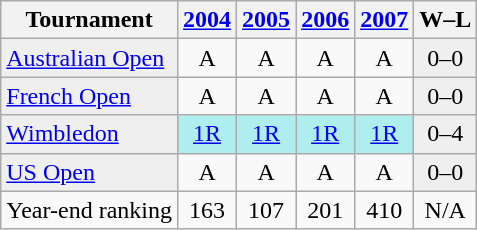<table class=wikitable style=text-align:center>
<tr>
<th>Tournament</th>
<th><a href='#'>2004</a></th>
<th><a href='#'>2005</a></th>
<th><a href='#'>2006</a></th>
<th><a href='#'>2007</a></th>
<th>W–L</th>
</tr>
<tr>
<td style="background:#EFEFEF;" align=left><a href='#'>Australian Open</a></td>
<td align="center">A</td>
<td align="center">A</td>
<td align="center">A</td>
<td align="center">A</td>
<td style="background:#EFEFEF;">0–0</td>
</tr>
<tr>
<td style="background:#EFEFEF;" align=left><a href='#'>French Open</a></td>
<td align="center">A</td>
<td align="center">A</td>
<td align="center">A</td>
<td align="center">A</td>
<td style="background:#EFEFEF;">0–0</td>
</tr>
<tr>
<td style="background:#EFEFEF;" align=left><a href='#'>Wimbledon</a></td>
<td align="center" style="background:#afeeee;"><a href='#'>1R</a></td>
<td align="center" style="background:#afeeee;"><a href='#'>1R</a></td>
<td align="center" style="background:#afeeee;"><a href='#'>1R</a></td>
<td align="center" style="background:#afeeee;"><a href='#'>1R</a></td>
<td style="background:#EFEFEF;">0–4</td>
</tr>
<tr>
<td style="background:#EFEFEF;" align=left><a href='#'>US Open</a></td>
<td align="center">A</td>
<td align="center">A</td>
<td align="center">A</td>
<td align="center">A</td>
<td style="background:#EFEFEF;">0–0</td>
</tr>
<tr>
<td style=text-align:left>Year-end ranking</td>
<td align="center">163</td>
<td align="center">107</td>
<td align="center">201</td>
<td align="center">410</td>
<td align="center">N/A</td>
</tr>
</table>
